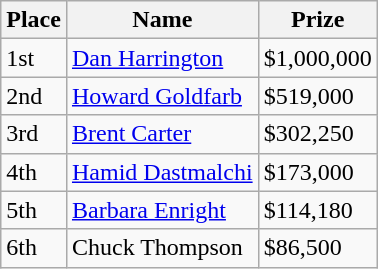<table class="wikitable">
<tr>
<th bgcolor="#FFEBAD">Place</th>
<th bgcolor="#FFEBAD">Name</th>
<th bgcolor="#FFEBAD">Prize</th>
</tr>
<tr>
<td>1st</td>
<td><a href='#'>Dan Harrington</a></td>
<td>$1,000,000</td>
</tr>
<tr>
<td>2nd</td>
<td><a href='#'>Howard Goldfarb</a></td>
<td>$519,000</td>
</tr>
<tr>
<td>3rd</td>
<td><a href='#'>Brent Carter</a></td>
<td>$302,250</td>
</tr>
<tr>
<td>4th</td>
<td><a href='#'>Hamid Dastmalchi</a></td>
<td>$173,000</td>
</tr>
<tr>
<td>5th</td>
<td><a href='#'>Barbara Enright</a></td>
<td>$114,180</td>
</tr>
<tr>
<td>6th</td>
<td>Chuck Thompson</td>
<td>$86,500</td>
</tr>
</table>
